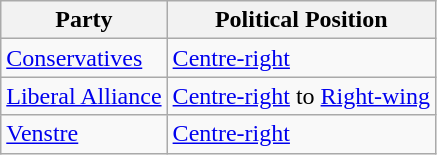<table class="wikitable mw-collapsible mw-collapsed">
<tr>
<th>Party</th>
<th>Political Position</th>
</tr>
<tr>
<td><a href='#'>Conservatives</a></td>
<td><a href='#'>Centre-right</a></td>
</tr>
<tr>
<td><a href='#'>Liberal Alliance</a></td>
<td><a href='#'>Centre-right</a> to <a href='#'>Right-wing</a></td>
</tr>
<tr>
<td><a href='#'>Venstre</a></td>
<td><a href='#'>Centre-right</a></td>
</tr>
</table>
